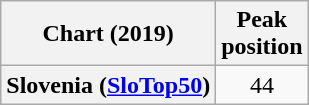<table class="wikitable plainrowheaders" style="text-align:center">
<tr>
<th>Chart (2019)</th>
<th>Peak<br>position</th>
</tr>
<tr>
<th scope="row">Slovenia (<a href='#'>SloTop50</a>)</th>
<td>44</td>
</tr>
</table>
